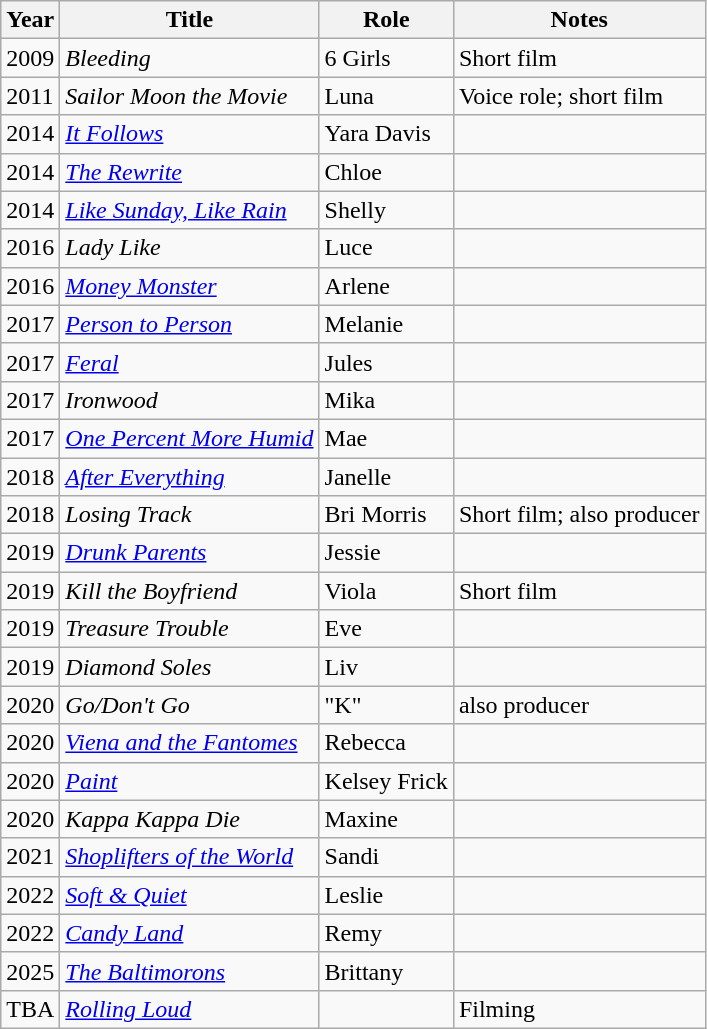<table class="wikitable sortable">
<tr>
<th>Year</th>
<th>Title</th>
<th>Role</th>
<th class="unsortable">Notes</th>
</tr>
<tr>
<td>2009</td>
<td><em>Bleeding</em></td>
<td>6 Girls</td>
<td>Short film</td>
</tr>
<tr>
<td>2011</td>
<td><em>Sailor Moon the Movie</em></td>
<td>Luna</td>
<td>Voice role; short film</td>
</tr>
<tr>
<td>2014</td>
<td><em><a href='#'>It Follows</a></em></td>
<td>Yara Davis</td>
<td></td>
</tr>
<tr>
<td>2014</td>
<td><em><a href='#'>The Rewrite</a></em></td>
<td>Chloe</td>
<td></td>
</tr>
<tr>
<td>2014</td>
<td><em><a href='#'>Like Sunday, Like Rain</a></em></td>
<td>Shelly</td>
<td></td>
</tr>
<tr>
<td>2016</td>
<td><em>Lady Like</em></td>
<td>Luce</td>
<td></td>
</tr>
<tr>
<td>2016</td>
<td><em><a href='#'>Money Monster</a></em></td>
<td>Arlene</td>
<td></td>
</tr>
<tr>
<td>2017</td>
<td><em><a href='#'>Person to Person</a></em></td>
<td>Melanie</td>
<td></td>
</tr>
<tr>
<td>2017</td>
<td><a href='#'><em>Feral</em></a></td>
<td>Jules</td>
<td></td>
</tr>
<tr>
<td>2017</td>
<td><em>Ironwood</em></td>
<td>Mika</td>
<td></td>
</tr>
<tr>
<td>2017</td>
<td><em><a href='#'>One Percent More Humid</a></em></td>
<td>Mae</td>
<td></td>
</tr>
<tr>
<td>2018</td>
<td><em><a href='#'>After Everything</a></em></td>
<td>Janelle</td>
<td></td>
</tr>
<tr>
<td>2018</td>
<td><em>Losing Track</em></td>
<td>Bri Morris</td>
<td>Short film; also producer</td>
</tr>
<tr>
<td>2019</td>
<td><em><a href='#'>Drunk Parents</a></em></td>
<td>Jessie</td>
<td></td>
</tr>
<tr>
<td>2019</td>
<td><em>Kill the Boyfriend</em></td>
<td>Viola</td>
<td>Short film</td>
</tr>
<tr>
<td>2019</td>
<td><em>Treasure Trouble</em></td>
<td>Eve</td>
<td></td>
</tr>
<tr>
<td>2019</td>
<td><em>Diamond Soles</em></td>
<td>Liv</td>
<td></td>
</tr>
<tr>
<td>2020</td>
<td><em>Go/Don't Go</em></td>
<td>"K"</td>
<td>also producer</td>
</tr>
<tr>
<td>2020</td>
<td><em><a href='#'>Viena and the Fantomes</a></em></td>
<td>Rebecca</td>
<td></td>
</tr>
<tr>
<td>2020</td>
<td><em><a href='#'>Paint</a></em></td>
<td>Kelsey Frick</td>
<td></td>
</tr>
<tr>
<td>2020</td>
<td><em>Kappa Kappa Die</em></td>
<td>Maxine</td>
<td></td>
</tr>
<tr>
<td>2021</td>
<td><em><a href='#'>Shoplifters of the World</a></em></td>
<td>Sandi</td>
<td></td>
</tr>
<tr>
<td>2022</td>
<td><em><a href='#'>Soft & Quiet</a></em></td>
<td>Leslie</td>
<td></td>
</tr>
<tr>
<td>2022</td>
<td><em><a href='#'>Candy Land</a></em></td>
<td>Remy</td>
<td></td>
</tr>
<tr>
<td>2025</td>
<td><em><a href='#'>The Baltimorons</a></em></td>
<td>Brittany</td>
<td></td>
</tr>
<tr>
<td>TBA</td>
<td><em><a href='#'>Rolling Loud</a></em></td>
<td></td>
<td>Filming</td>
</tr>
</table>
